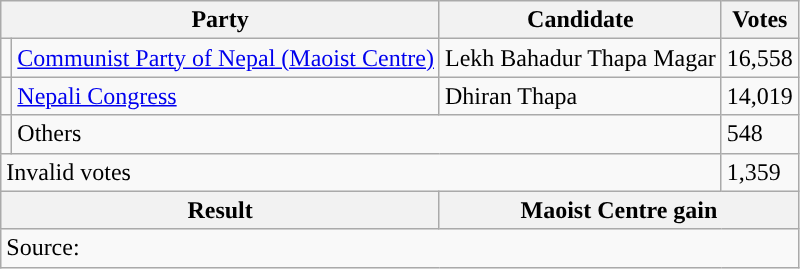<table class="wikitable">
<tr>
<th colspan="2">Party</th>
<th>Candidate</th>
<th>Votes</th>
</tr>
<tr>
<td style="background-color:"></td>
<td><a href='#'>Communist Party of Nepal (Maoist Centre)</a></td>
<td>Lekh Bahadur Thapa Magar</td>
<td>16,558</td>
</tr>
<tr>
<td style="background-color:"></td>
<td><a href='#'>Nepali Congress</a></td>
<td>Dhiran Thapa</td>
<td>14,019</td>
</tr>
<tr>
<td></td>
<td colspan="2">Others</td>
<td>548</td>
</tr>
<tr>
<td colspan="3">Invalid votes</td>
<td>1,359</td>
</tr>
<tr>
<th colspan="2">Result</th>
<th colspan="2">Maoist Centre gain</th>
</tr>
<tr>
<td colspan="4">Source: </td>
</tr>
</table>
